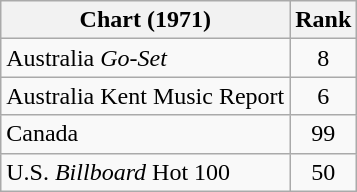<table class="wikitable sortable">
<tr>
<th>Chart (1971)</th>
<th>Rank</th>
</tr>
<tr>
<td>Australia <em>Go-Set</em></td>
<td style="text-align:center;">8</td>
</tr>
<tr>
<td>Australia Kent Music Report</td>
<td style="text-align:center;">6</td>
</tr>
<tr>
<td>Canada</td>
<td style="text-align:center;">99</td>
</tr>
<tr>
<td>U.S. <em>Billboard</em> Hot 100</td>
<td style="text-align:center;">50</td>
</tr>
</table>
